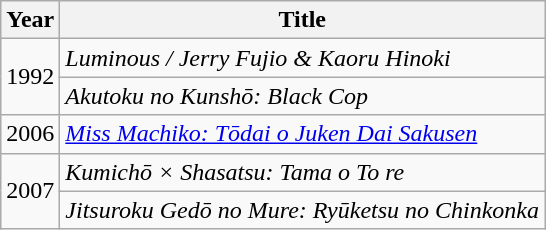<table class="wikitable">
<tr>
<th>Year</th>
<th>Title</th>
</tr>
<tr>
<td rowspan="2">1992</td>
<td><em>Luminous / Jerry Fujio & Kaoru Hinoki</em></td>
</tr>
<tr>
<td><em>Akutoku no Kunshō: Black Cop</em></td>
</tr>
<tr>
<td>2006</td>
<td><em><a href='#'>Miss Machiko: Tōdai o Juken Dai Sakusen</a></em></td>
</tr>
<tr>
<td rowspan="2">2007</td>
<td><em>Kumichō × Shasatsu: Tama o To re</em></td>
</tr>
<tr>
<td><em>Jitsuroku Gedō no Mure: Ryūketsu no Chinkonka</em></td>
</tr>
</table>
